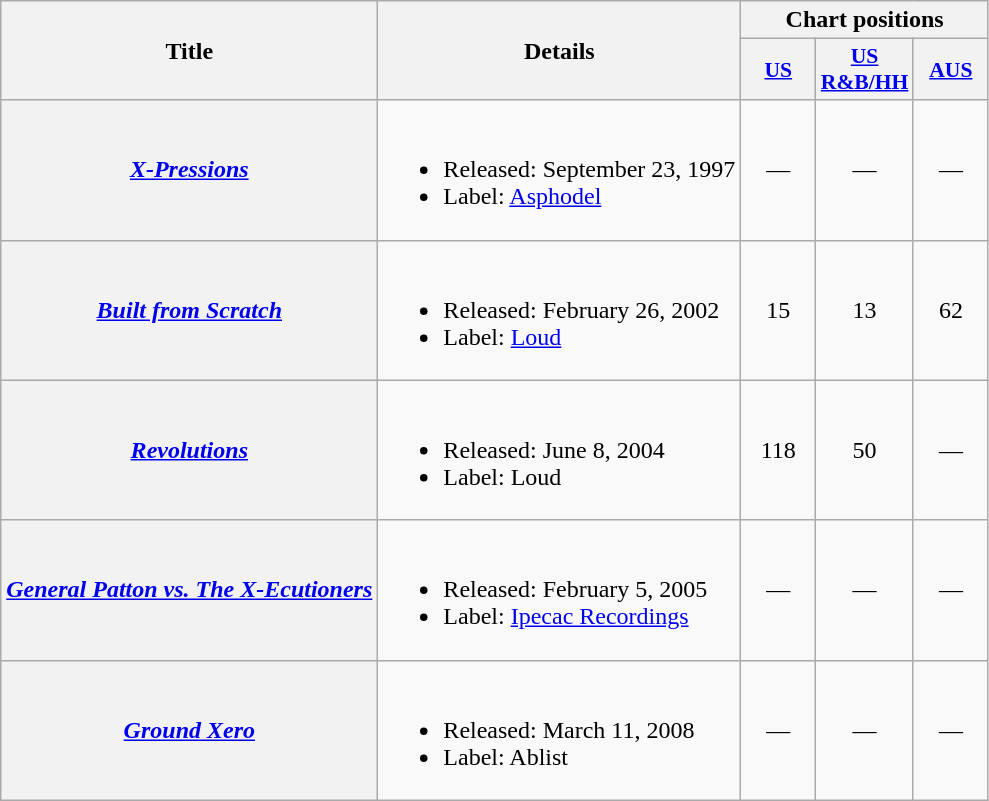<table class="wikitable plainrowheaders">
<tr>
<th rowspan="2">Title</th>
<th rowspan="2">Details</th>
<th colspan="3">Chart positions</th>
</tr>
<tr>
<th scope="col" style="width:3em; font-size:90%"><a href='#'>US</a></th>
<th scope="col" style="width:3em; font-size:90%"><a href='#'>US<br>R&B/HH</a></th>
<th scope="col" style="width:3em; font-size:90%"><a href='#'>AUS</a><br></th>
</tr>
<tr>
<th scope="row"><em><a href='#'>X-Pressions</a></em></th>
<td><br><ul><li>Released: September 23, 1997</li><li>Label: <a href='#'>Asphodel</a></li></ul></td>
<td style="text-align:center;">—</td>
<td style="text-align:center;">—</td>
<td style="text-align:center;">—</td>
</tr>
<tr>
<th scope="row"><em><a href='#'>Built from Scratch</a></em></th>
<td><br><ul><li>Released: February 26, 2002</li><li>Label: <a href='#'>Loud</a></li></ul></td>
<td style="text-align:center;">15</td>
<td style="text-align:center;">13</td>
<td style="text-align:center;">62</td>
</tr>
<tr>
<th scope="row"><em><a href='#'>Revolutions</a></em></th>
<td><br><ul><li>Released: June 8, 2004</li><li>Label: Loud</li></ul></td>
<td style="text-align:center;">118</td>
<td style="text-align:center;">50</td>
<td style="text-align:center;">—</td>
</tr>
<tr>
<th scope="row"><em><a href='#'>General Patton vs. The X-Ecutioners</a></em></th>
<td><br><ul><li>Released: February 5, 2005</li><li>Label: <a href='#'>Ipecac Recordings</a></li></ul></td>
<td style="text-align:center;">—</td>
<td style="text-align:center;">—</td>
<td style="text-align:center;">—</td>
</tr>
<tr>
<th scope="row"><em><a href='#'>Ground Xero</a></em></th>
<td><br><ul><li>Released: March 11, 2008</li><li>Label: Ablist</li></ul></td>
<td style="text-align:center;">—</td>
<td style="text-align:center;">—</td>
<td style="text-align:center;">—</td>
</tr>
</table>
